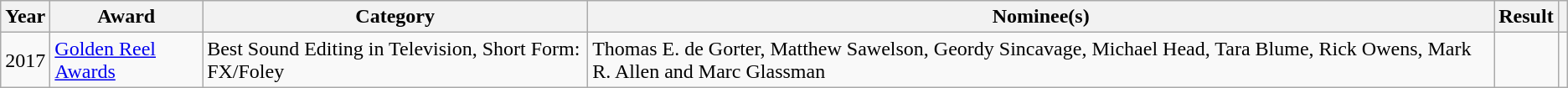<table class="wikitable sortable plainrowheaders">
<tr>
<th>Year</th>
<th>Award</th>
<th>Category</th>
<th>Nominee(s)</th>
<th>Result</th>
<th class="unsortable"></th>
</tr>
<tr>
<td rowspan="2">2017</td>
<td><a href='#'>Golden Reel Awards</a></td>
<td scope="row">Best Sound Editing in Television, Short Form: FX/Foley</td>
<td scope="row">Thomas E. de Gorter, Matthew Sawelson, Geordy Sincavage, Michael Head, Tara Blume, Rick Owens, Mark R. Allen and Marc Glassman</td>
<td></td>
<td></td>
</tr>
</table>
